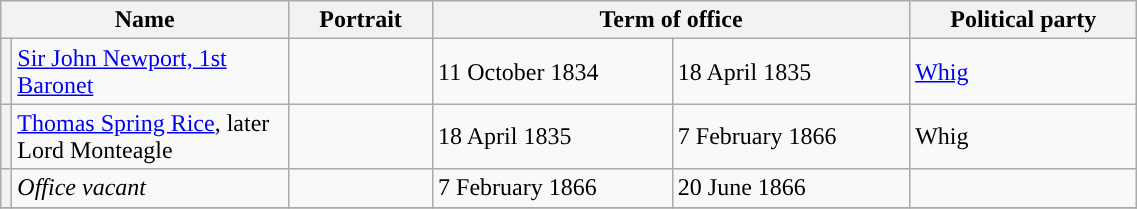<table class="wikitable" style="width:60%;">
<tr>
<th colspan="2" style="width:25%;">Name</th>
<th width=75>Portrait</th>
<th colspan="2" style="width:42%;">Term of office</th>
<th style="width:20%;">Political party</th>
</tr>
<tr>
<th style="background-color: "></th>
<td><a href='#'>Sir John Newport, 1st Baronet</a></td>
<td></td>
<td>11 October 1834</td>
<td>18 April 1835</td>
<td><a href='#'>Whig</a></td>
</tr>
<tr>
<th style="background-color: "></th>
<td><a href='#'>Thomas Spring Rice</a>, later Lord Monteagle</td>
<td></td>
<td>18 April 1835</td>
<td>7 February 1866</td>
<td>Whig</td>
</tr>
<tr>
<th style=></th>
<td><em>Office vacant</em></td>
<td></td>
<td>7 February 1866</td>
<td>20 June 1866</td>
<td></td>
</tr>
<tr>
</tr>
</table>
